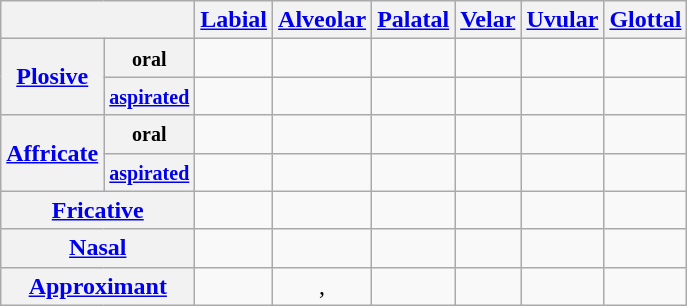<table class="wikitable" style="text-align:center">
<tr>
<th colspan="2"></th>
<th><a href='#'>Labial</a></th>
<th><a href='#'>Alveolar</a></th>
<th><a href='#'>Palatal</a></th>
<th><a href='#'>Velar</a></th>
<th><a href='#'>Uvular</a></th>
<th><a href='#'>Glottal</a></th>
</tr>
<tr>
<th rowspan="2"><a href='#'>Plosive</a></th>
<th><small>oral</small></th>
<td> </td>
<td> </td>
<td></td>
<td> </td>
<td> </td>
<td></td>
</tr>
<tr>
<th><small><a href='#'>aspirated</a></small></th>
<td></td>
<td></td>
<td></td>
<td></td>
<td></td>
<td></td>
</tr>
<tr>
<th rowspan="2"><a href='#'>Affricate</a></th>
<th><small>oral</small></th>
<td></td>
<td></td>
<td> </td>
<td></td>
<td></td>
<td></td>
</tr>
<tr>
<th><small><a href='#'>aspirated</a></small></th>
<td></td>
<td></td>
<td></td>
<td></td>
<td></td>
<td></td>
</tr>
<tr>
<th colspan="2"><a href='#'>Fricative</a></th>
<td></td>
<td> </td>
<td> </td>
<td></td>
<td></td>
<td></td>
</tr>
<tr>
<th colspan="2"><a href='#'>Nasal</a></th>
<td></td>
<td></td>
<td></td>
<td></td>
<td></td>
<td></td>
</tr>
<tr>
<th colspan="2"><a href='#'>Approximant</a></th>
<td></td>
<td>, </td>
<td></td>
<td></td>
<td></td>
<td></td>
</tr>
</table>
